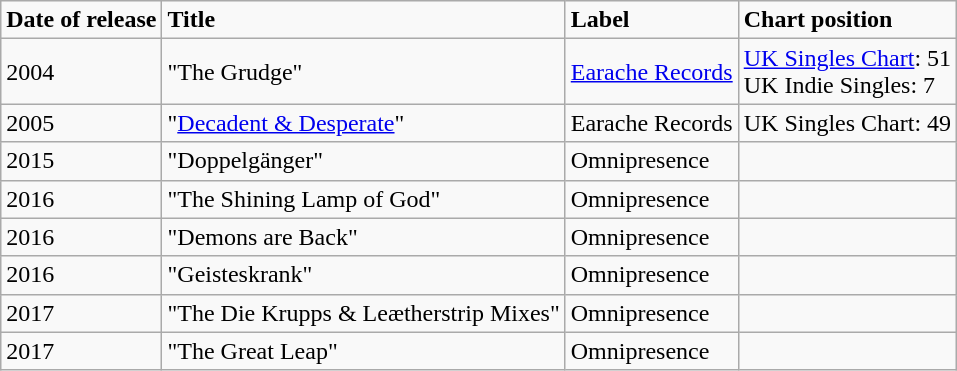<table class="wikitable">
<tr>
<td><strong>Date of release</strong></td>
<td><strong>Title</strong></td>
<td><strong>Label</strong></td>
<td><strong>Chart position</strong></td>
</tr>
<tr>
<td>2004</td>
<td>"The Grudge"</td>
<td><a href='#'>Earache Records</a></td>
<td><a href='#'>UK Singles Chart</a>: 51<br>UK Indie Singles: 7</td>
</tr>
<tr>
<td>2005</td>
<td>"<a href='#'>Decadent & Desperate</a>"</td>
<td>Earache Records</td>
<td>UK Singles Chart: 49</td>
</tr>
<tr>
<td>2015</td>
<td>"Doppelgänger"</td>
<td>Omnipresence</td>
<td></td>
</tr>
<tr>
<td>2016</td>
<td>"The Shining Lamp of God"</td>
<td>Omnipresence</td>
<td></td>
</tr>
<tr>
<td>2016</td>
<td>"Demons are Back"</td>
<td>Omnipresence</td>
<td></td>
</tr>
<tr>
<td>2016</td>
<td>"Geisteskrank"</td>
<td>Omnipresence</td>
<td></td>
</tr>
<tr>
<td>2017</td>
<td>"The Die Krupps & Leætherstrip Mixes"</td>
<td>Omnipresence</td>
<td></td>
</tr>
<tr>
<td>2017</td>
<td>"The Great Leap"</td>
<td>Omnipresence</td>
<td></td>
</tr>
</table>
